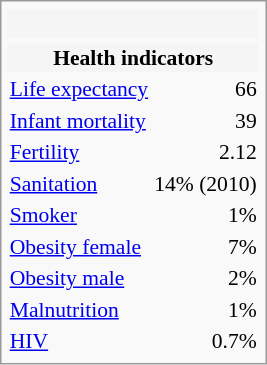<table class="infobox" style="font-size: 90%; border: 1px solid #999; float: right; margin-left: 1em;">
<tr style="background:#f5f5f5;">
<th colspan="2"><br></th>
</tr>
<tr>
</tr>
<tr style="background:#f5f5f5;">
<th colspan="2">Health indicators</th>
</tr>
<tr>
<td><a href='#'>Life expectancy</a></td>
<td style="text-align: right;">66</td>
</tr>
<tr>
<td><a href='#'>Infant mortality</a></td>
<td style="text-align: right;">39</td>
</tr>
<tr>
<td><a href='#'>Fertility</a></td>
<td style="text-align: right;">2.12</td>
</tr>
<tr>
<td><a href='#'>Sanitation</a></td>
<td style="text-align: right;">14% (2010)</td>
</tr>
<tr>
<td><a href='#'>Smoker</a></td>
<td style="text-align: right;">1%</td>
</tr>
<tr>
<td><a href='#'>Obesity female</a></td>
<td style="text-align: right;">7%</td>
</tr>
<tr>
<td><a href='#'>Obesity male</a></td>
<td style="text-align: right;">2%</td>
</tr>
<tr>
<td><a href='#'>Malnutrition</a></td>
<td style="text-align: right;">1%</td>
</tr>
<tr>
<td><a href='#'>HIV</a></td>
<td style="text-align: right;">0.7%</td>
</tr>
</table>
